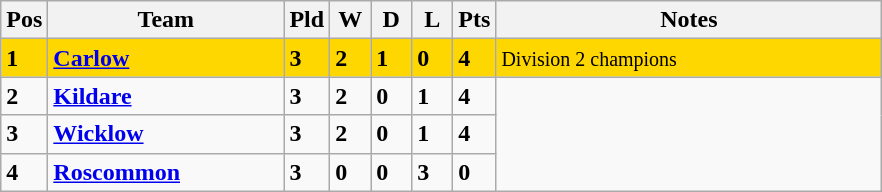<table class="wikitable" style="text-align: centre;">
<tr>
<th width=20>Pos</th>
<th width=150>Team</th>
<th width=20>Pld</th>
<th width=20>W</th>
<th width=20>D</th>
<th width=20>L</th>
<th width=20>Pts</th>
<th width=250>Notes</th>
</tr>
<tr style="background:gold;">
<td><strong>1</strong></td>
<td align=left><strong> <a href='#'>Carlow</a> </strong></td>
<td><strong>3</strong></td>
<td><strong>2</strong></td>
<td><strong>1</strong></td>
<td><strong>0</strong></td>
<td><strong>4</strong></td>
<td><small> Division 2 champions</small></td>
</tr>
<tr style>
<td><strong>2</strong></td>
<td align=left><strong> <a href='#'>Kildare</a> </strong></td>
<td><strong>3</strong></td>
<td><strong>2</strong></td>
<td><strong>0</strong></td>
<td><strong>1</strong></td>
<td><strong>4</strong></td>
</tr>
<tr>
<td><strong>3</strong></td>
<td align=left><strong> <a href='#'>Wicklow</a> </strong></td>
<td><strong>3</strong></td>
<td><strong>2</strong></td>
<td><strong>0</strong></td>
<td><strong>1</strong></td>
<td><strong>4</strong></td>
</tr>
<tr style>
<td><strong>4</strong></td>
<td align=left><strong> <a href='#'>Roscommon</a> </strong></td>
<td><strong>3</strong></td>
<td><strong>0</strong></td>
<td><strong>0</strong></td>
<td><strong>3</strong></td>
<td><strong>0</strong></td>
</tr>
</table>
